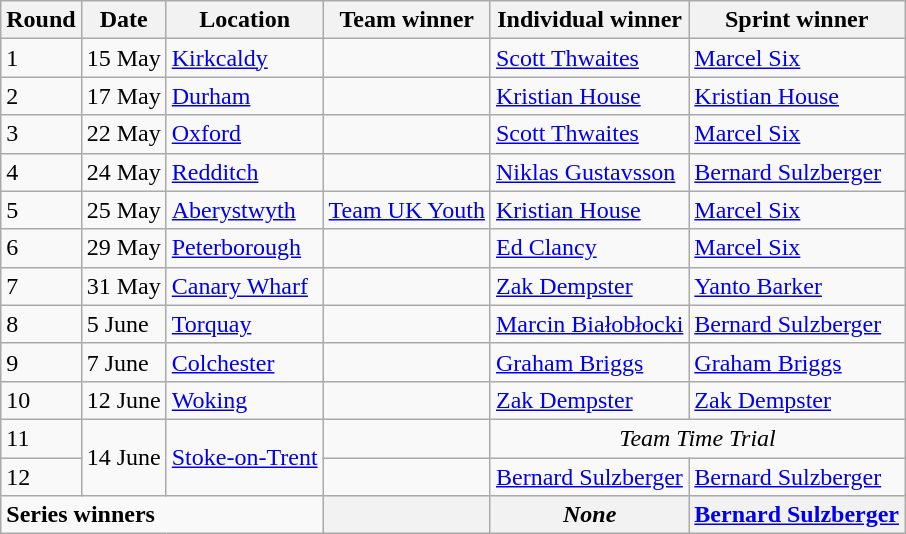<table class=wikitable>
<tr>
<th>Round</th>
<th>Date</th>
<th>Location</th>
<th>Team winner</th>
<th>Individual winner</th>
<th>Sprint winner</th>
</tr>
<tr>
<td>1</td>
<td>15 May</td>
<td><a href='#'>Kirkcaldy</a></td>
<td></td>
<td><a href='#'>Scott Thwaites</a></td>
<td><a href='#'>Marcel Six</a></td>
</tr>
<tr>
<td>2</td>
<td>17 May</td>
<td><a href='#'>Durham</a></td>
<td></td>
<td><a href='#'>Kristian House</a></td>
<td><a href='#'>Kristian House</a></td>
</tr>
<tr>
<td>3</td>
<td>22 May</td>
<td><a href='#'>Oxford</a></td>
<td></td>
<td><a href='#'>Scott Thwaites</a></td>
<td><a href='#'>Marcel Six</a></td>
</tr>
<tr>
<td>4</td>
<td>24 May</td>
<td><a href='#'>Redditch</a></td>
<td></td>
<td><a href='#'>Niklas Gustavsson</a></td>
<td><a href='#'>Bernard Sulzberger</a></td>
</tr>
<tr>
<td>5</td>
<td>25 May</td>
<td><a href='#'>Aberystwyth</a></td>
<td><a href='#'>Team UK Youth</a></td>
<td><a href='#'>Kristian House</a></td>
<td><a href='#'>Marcel Six</a></td>
</tr>
<tr>
<td>6</td>
<td>29 May</td>
<td><a href='#'>Peterborough</a></td>
<td></td>
<td><a href='#'>Ed Clancy</a></td>
<td><a href='#'>Marcel Six</a></td>
</tr>
<tr>
<td>7</td>
<td>31 May</td>
<td><a href='#'>Canary Wharf</a></td>
<td></td>
<td><a href='#'>Zak Dempster</a></td>
<td><a href='#'>Yanto Barker</a></td>
</tr>
<tr>
<td>8</td>
<td>5 June</td>
<td><a href='#'>Torquay</a></td>
<td></td>
<td><a href='#'>Marcin Białobłocki</a></td>
<td><a href='#'>Bernard Sulzberger</a></td>
</tr>
<tr>
<td>9</td>
<td>7 June</td>
<td><a href='#'>Colchester</a></td>
<td></td>
<td><a href='#'>Graham Briggs</a></td>
<td><a href='#'>Graham Briggs</a></td>
</tr>
<tr>
<td>10</td>
<td>12 June</td>
<td><a href='#'>Woking</a></td>
<td></td>
<td><a href='#'>Zak Dempster</a></td>
<td><a href='#'>Zak Dempster</a></td>
</tr>
<tr>
<td>11</td>
<td rowspan=2>14 June</td>
<td rowspan=2><a href='#'>Stoke-on-Trent</a></td>
<td></td>
<td colspan=2 align=center><em>Team Time Trial</em></td>
</tr>
<tr>
<td>12</td>
<td></td>
<td><a href='#'>Bernard Sulzberger</a></td>
<td><a href='#'>Bernard Sulzberger</a></td>
</tr>
<tr>
<td colspan="3"><strong>Series winners</strong></td>
<th></th>
<th><em>None</em></th>
<th><a href='#'>Bernard Sulzberger</a></th>
</tr>
</table>
